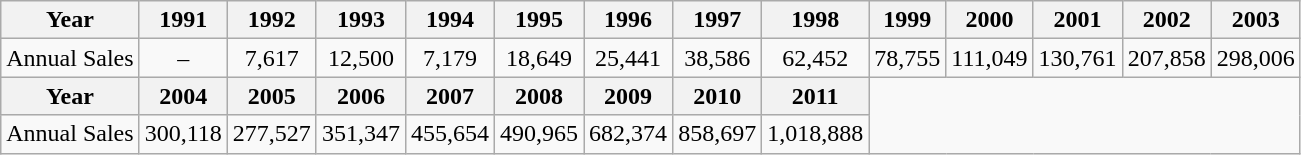<table class="wikitable" style="text-align:center">
<tr>
<th>Year</th>
<th>1991</th>
<th>1992</th>
<th>1993</th>
<th>1994</th>
<th>1995</th>
<th>1996</th>
<th>1997</th>
<th>1998</th>
<th>1999</th>
<th>2000</th>
<th>2001</th>
<th>2002</th>
<th>2003</th>
</tr>
<tr>
<td>Annual Sales</td>
<td>–</td>
<td>7,617</td>
<td>12,500</td>
<td>7,179</td>
<td>18,649</td>
<td>25,441</td>
<td>38,586</td>
<td>62,452</td>
<td>78,755</td>
<td>111,049</td>
<td>130,761</td>
<td>207,858</td>
<td>298,006</td>
</tr>
<tr>
<th>Year</th>
<th>2004</th>
<th>2005</th>
<th>2006</th>
<th>2007</th>
<th>2008</th>
<th>2009</th>
<th>2010</th>
<th>2011</th>
</tr>
<tr>
<td>Annual Sales</td>
<td>300,118</td>
<td>277,527</td>
<td>351,347</td>
<td>455,654</td>
<td>490,965</td>
<td>682,374</td>
<td>858,697</td>
<td>1,018,888</td>
</tr>
</table>
